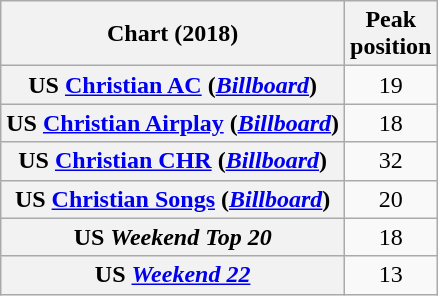<table class="wikitable plainrowheaders" style="text-align:center">
<tr>
<th scope="col">Chart (2018)</th>
<th scope="col">Peak<br>position</th>
</tr>
<tr>
<th scope="row">US <a href='#'>Christian AC</a> (<em><a href='#'>Billboard</a></em>)</th>
<td>19</td>
</tr>
<tr>
<th scope="row">US <a href='#'>Christian Airplay</a> (<em><a href='#'>Billboard</a></em>)</th>
<td>18</td>
</tr>
<tr>
<th scope="row">US <a href='#'>Christian CHR</a> (<em><a href='#'>Billboard</a></em>)</th>
<td>32</td>
</tr>
<tr>
<th scope="row">US <a href='#'>Christian Songs</a> (<em><a href='#'>Billboard</a></em>)</th>
<td>20</td>
</tr>
<tr>
<th scope="row">US <em>Weekend Top 20</em></th>
<td>18</td>
</tr>
<tr>
<th scope="row">US <em><a href='#'>Weekend 22</a></em></th>
<td>13</td>
</tr>
</table>
